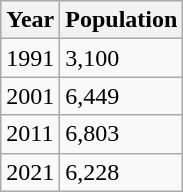<table class=wikitable>
<tr>
<th>Year</th>
<th>Population</th>
</tr>
<tr>
<td>1991</td>
<td>3,100</td>
</tr>
<tr>
<td>2001</td>
<td>6,449</td>
</tr>
<tr>
<td>2011</td>
<td>6,803</td>
</tr>
<tr>
<td>2021</td>
<td>6,228</td>
</tr>
</table>
